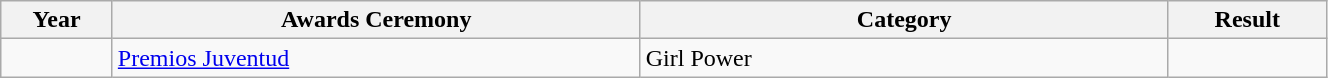<table class="wikitable plainrowheaders" style="width:70%;">
<tr>
<th scope="col" style="width:4%;">Year</th>
<th scope="col" style="width:20%;">Awards Ceremony</th>
<th scope="col" style="width:20%;">Category</th>
<th scope="col" style="width:6%;">Result</th>
</tr>
<tr>
<td rowspan=1></td>
<td><a href='#'>Premios Juventud</a></td>
<td>Girl Power</td>
<td></td>
</tr>
</table>
